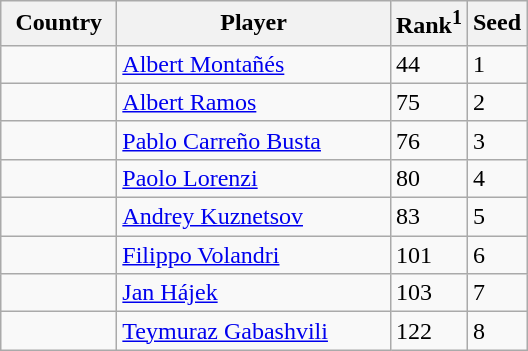<table class="sortable wikitable">
<tr>
<th width="70">Country</th>
<th width="175">Player</th>
<th>Rank<sup>1</sup></th>
<th>Seed</th>
</tr>
<tr>
<td></td>
<td><a href='#'>Albert Montañés</a></td>
<td>44</td>
<td>1</td>
</tr>
<tr>
<td></td>
<td><a href='#'>Albert Ramos</a></td>
<td>75</td>
<td>2</td>
</tr>
<tr>
<td></td>
<td><a href='#'>Pablo Carreño Busta</a></td>
<td>76</td>
<td>3</td>
</tr>
<tr>
<td></td>
<td><a href='#'>Paolo Lorenzi</a></td>
<td>80</td>
<td>4</td>
</tr>
<tr>
<td></td>
<td><a href='#'>Andrey Kuznetsov</a></td>
<td>83</td>
<td>5</td>
</tr>
<tr>
<td></td>
<td><a href='#'>Filippo Volandri</a></td>
<td>101</td>
<td>6</td>
</tr>
<tr>
<td></td>
<td><a href='#'>Jan Hájek</a></td>
<td>103</td>
<td>7</td>
</tr>
<tr>
<td></td>
<td><a href='#'>Teymuraz Gabashvili</a></td>
<td>122</td>
<td>8<br></td>
</tr>
</table>
